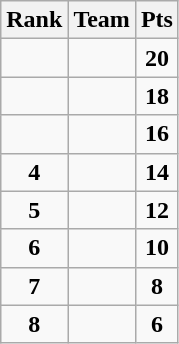<table class="wikitable" style="text-align: center;">
<tr>
<th>Rank</th>
<th>Team</th>
<th>Pts</th>
</tr>
<tr>
<td></td>
<td align="left"></td>
<td><strong>20</strong></td>
</tr>
<tr>
<td></td>
<td align="left"></td>
<td><strong>18</strong></td>
</tr>
<tr>
<td></td>
<td align="left"></td>
<td><strong>16</strong></td>
</tr>
<tr>
<td><strong>4</strong></td>
<td align="left"></td>
<td><strong>14</strong></td>
</tr>
<tr>
<td><strong>5</strong></td>
<td align="left"></td>
<td><strong>12</strong></td>
</tr>
<tr>
<td><strong>6</strong></td>
<td align="left"></td>
<td><strong>10</strong></td>
</tr>
<tr>
<td><strong>7</strong></td>
<td align="left"></td>
<td><strong>8</strong></td>
</tr>
<tr>
<td><strong>8</strong></td>
<td align="left"></td>
<td><strong>6</strong></td>
</tr>
</table>
